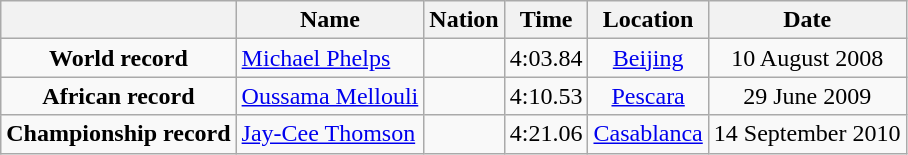<table class=wikitable style=text-align:center>
<tr>
<th></th>
<th>Name</th>
<th>Nation</th>
<th>Time</th>
<th>Location</th>
<th>Date</th>
</tr>
<tr>
<td><strong>World record</strong></td>
<td align=left><a href='#'>Michael Phelps</a></td>
<td align=left></td>
<td align=left>4:03.84</td>
<td><a href='#'>Beijing</a></td>
<td>10 August 2008</td>
</tr>
<tr>
<td><strong>African record</strong></td>
<td align=left><a href='#'>Oussama Mellouli</a></td>
<td align=left></td>
<td align=left>4:10.53</td>
<td><a href='#'>Pescara</a></td>
<td>29 June 2009</td>
</tr>
<tr>
<td><strong>Championship record</strong></td>
<td align=left><a href='#'>Jay-Cee Thomson</a></td>
<td align=left></td>
<td align=left>4:21.06</td>
<td><a href='#'>Casablanca</a></td>
<td>14 September 2010</td>
</tr>
</table>
